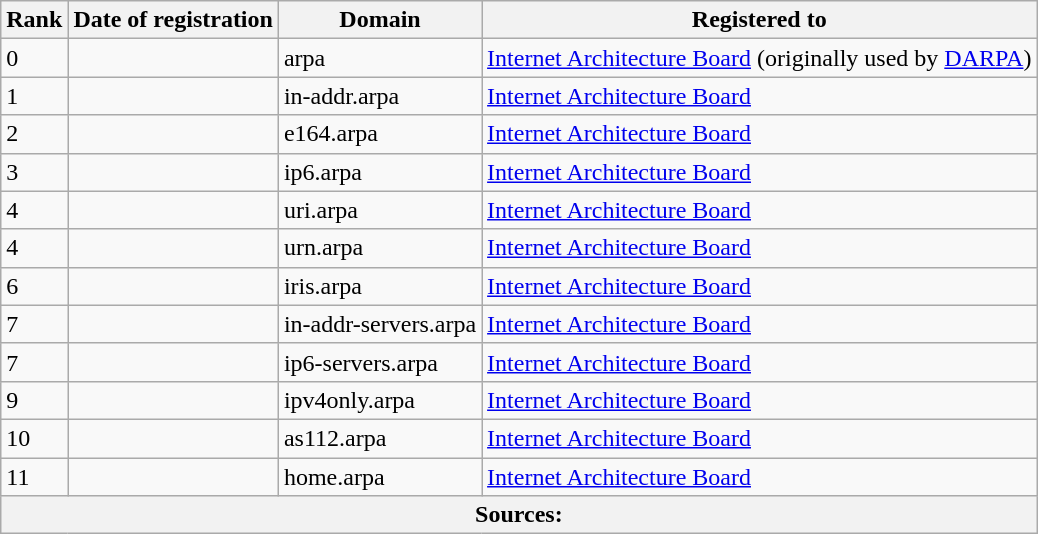<table class="wikitable sortable">
<tr>
<th>Rank</th>
<th>Date of registration</th>
<th>Domain</th>
<th>Registered to</th>
</tr>
<tr>
<td>0</td>
<td></td>
<td>arpa</td>
<td><a href='#'>Internet Architecture Board</a> (originally used by <a href='#'>DARPA</a>)</td>
</tr>
<tr>
<td>1</td>
<td></td>
<td>in-addr.arpa</td>
<td><a href='#'>Internet Architecture Board</a></td>
</tr>
<tr>
<td>2</td>
<td></td>
<td>e164.arpa</td>
<td><a href='#'>Internet Architecture Board</a></td>
</tr>
<tr>
<td>3</td>
<td></td>
<td>ip6.arpa</td>
<td><a href='#'>Internet Architecture Board</a></td>
</tr>
<tr>
<td>4</td>
<td></td>
<td>uri.arpa</td>
<td><a href='#'>Internet Architecture Board</a></td>
</tr>
<tr>
<td>4</td>
<td></td>
<td>urn.arpa</td>
<td><a href='#'>Internet Architecture Board</a></td>
</tr>
<tr>
<td>6</td>
<td></td>
<td>iris.arpa</td>
<td><a href='#'>Internet Architecture Board</a></td>
</tr>
<tr>
<td>7</td>
<td></td>
<td>in-addr-servers.arpa</td>
<td><a href='#'>Internet Architecture Board</a></td>
</tr>
<tr>
<td>7</td>
<td></td>
<td>ip6-servers.arpa</td>
<td><a href='#'>Internet Architecture Board</a></td>
</tr>
<tr>
<td>9</td>
<td></td>
<td>ipv4only.arpa</td>
<td><a href='#'>Internet Architecture Board</a></td>
</tr>
<tr>
<td>10</td>
<td></td>
<td>as112.arpa</td>
<td><a href='#'>Internet Architecture Board</a></td>
</tr>
<tr>
<td>11</td>
<td></td>
<td>home.arpa</td>
<td><a href='#'>Internet Architecture Board</a></td>
</tr>
<tr>
<th colspan="4">Sources:</th>
</tr>
</table>
